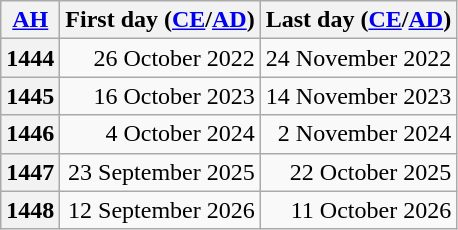<table class=wikitable style="text-align:right">
<tr>
<th scope="col"><a href='#'>AH</a></th>
<th scope="col">First day (<a href='#'>CE</a>/<a href='#'>AD</a>)</th>
<th scope="col">Last day (<a href='#'>CE</a>/<a href='#'>AD</a>)</th>
</tr>
<tr>
<th scope="row">1444</th>
<td>26 October 2022</td>
<td>24 November 2022</td>
</tr>
<tr>
<th scope="row">1445</th>
<td>16 October 2023</td>
<td>14 November 2023</td>
</tr>
<tr>
<th scope="row">1446</th>
<td>4 October 2024</td>
<td>2 November 2024</td>
</tr>
<tr>
<th scope="row">1447</th>
<td>23 September 2025</td>
<td>22 October 2025</td>
</tr>
<tr>
<th scope="row">1448</th>
<td>12 September 2026</td>
<td>11 October 2026</td>
</tr>
</table>
